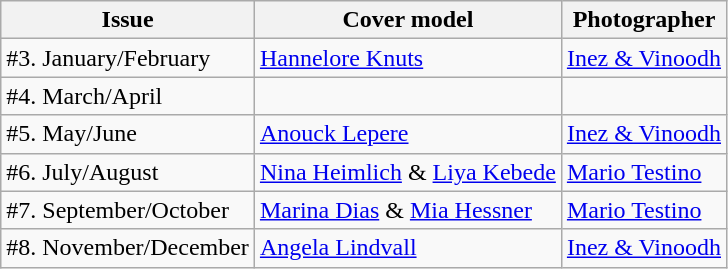<table class="sortable wikitable">
<tr>
<th>Issue</th>
<th>Cover model</th>
<th>Photographer</th>
</tr>
<tr>
<td>#3. January/February</td>
<td><a href='#'>Hannelore Knuts</a></td>
<td><a href='#'>Inez & Vinoodh</a></td>
</tr>
<tr>
<td>#4. March/April</td>
<td></td>
<td></td>
</tr>
<tr>
<td>#5. May/June</td>
<td><a href='#'>Anouck Lepere</a></td>
<td><a href='#'>Inez & Vinoodh</a></td>
</tr>
<tr>
<td>#6. July/August</td>
<td><a href='#'>Nina Heimlich</a> & <a href='#'>Liya Kebede</a></td>
<td><a href='#'>Mario Testino</a></td>
</tr>
<tr>
<td>#7. September/October</td>
<td><a href='#'>Marina Dias</a> & <a href='#'>Mia Hessner</a></td>
<td><a href='#'>Mario Testino</a></td>
</tr>
<tr>
<td>#8. November/December</td>
<td><a href='#'>Angela Lindvall</a></td>
<td><a href='#'>Inez & Vinoodh</a></td>
</tr>
</table>
